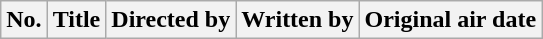<table class="wikitable plainrowheaders" style="background:#fff;">
<tr>
<th style="background:#;">No.</th>
<th style="background:#;">Title</th>
<th style="background:#;">Directed by</th>
<th style="background:#;">Written by</th>
<th style="background:#;">Original air date<br>











</th>
</tr>
</table>
